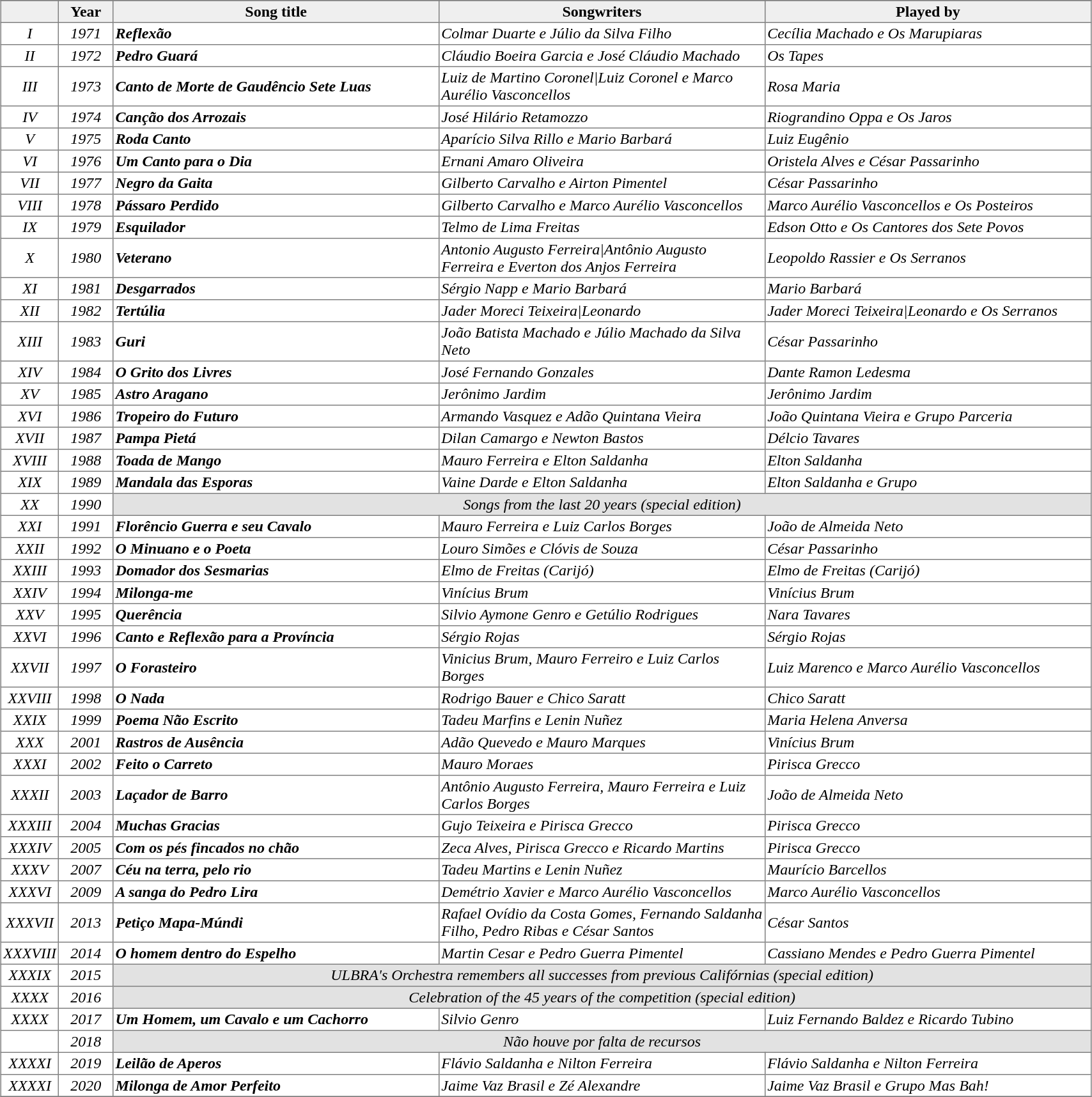<table class="toccolours" border="1" cellpadding="2" style="border-collapse: collapse; text-align: center; width: 90%; margin: 0 auto;">
<tr style= "background: #e2e2e2;">
</tr>
<tr style="background: #efefef;">
<th width=5%></th>
<th width=5%>Year</th>
<th width=30%>Song title</th>
<th width=30%>Songwriters</th>
<th width=30%>Played by</th>
</tr>
<tr>
<td align="center"><em>I</em></td>
<td align="center"><em>1971</em></td>
<td align="left"><strong><em>Reflexão</em></strong></td>
<td align="left"><em>Colmar Duarte e Júlio da Silva Filho</em></td>
<td align="left"><em>Cecília Machado e Os Marupiaras</em></td>
</tr>
<tr>
<td align="center"><em>II</em></td>
<td align="center"><em>1972</em></td>
<td align="left"><strong><em>Pedro Guará</em></strong></td>
<td align="left"><em>Cláudio Boeira Garcia e José Cláudio Machado</em></td>
<td align="left"><em>Os Tapes</em></td>
</tr>
<tr>
<td align="center"><em>III</em></td>
<td align="center"><em>1973</em></td>
<td align="left"><strong><em>Canto de Morte de Gaudêncio Sete Luas</em></strong></td>
<td align="left"><em>Luiz de Martino Coronel|Luiz Coronel e Marco Aurélio Vasconcellos</em></td>
<td align="left"><em>Rosa Maria</em></td>
</tr>
<tr>
<td align="center"><em>IV</em></td>
<td align="center"><em>1974</em></td>
<td align="left"><strong><em>Canção dos Arrozais</em></strong></td>
<td align="left"><em>José Hilário Retamozzo</em></td>
<td align="left"><em>Riograndino Oppa e Os Jaros</em></td>
</tr>
<tr>
<td align="center"><em>V</em></td>
<td align="center"><em>1975</em></td>
<td align="left"><strong><em>Roda Canto</em></strong></td>
<td align="left"><em>Aparício Silva Rillo e Mario Barbará</em></td>
<td align="left"><em>Luiz Eugênio</em></td>
</tr>
<tr>
<td align="center"><em>VI</em></td>
<td align="center"><em>1976</em></td>
<td align="left"><strong><em>Um Canto para o Dia</em></strong></td>
<td align="left"><em>Ernani Amaro Oliveira</em></td>
<td align="left"><em>Oristela Alves e César Passarinho</em></td>
</tr>
<tr>
<td align="center"><em>VII</em></td>
<td align="center"><em>1977</em></td>
<td align="left"><strong><em>Negro da Gaita</em></strong></td>
<td align="left"><em>Gilberto Carvalho e Airton Pimentel</em></td>
<td align="left"><em>César Passarinho</em></td>
</tr>
<tr>
<td align="center"><em>VIII</em></td>
<td align="center"><em>1978</em></td>
<td align="left"><strong><em>Pássaro Perdido</em></strong></td>
<td align="left"><em>Gilberto Carvalho e Marco Aurélio Vasconcellos</em></td>
<td align="left"><em>Marco Aurélio Vasconcellos e Os Posteiros</em></td>
</tr>
<tr>
<td align="center"><em>IX</em></td>
<td align="center"><em>1979</em></td>
<td align="left"><strong><em>Esquilador</em></strong></td>
<td align="left"><em>Telmo de Lima Freitas</em></td>
<td align="left"><em>Edson Otto e Os Cantores dos Sete Povos</em></td>
</tr>
<tr>
<td align="center"><em>X</em></td>
<td align="center"><em>1980</em></td>
<td align="left"><strong><em>Veterano</em></strong></td>
<td align="left"><em>Antonio Augusto Ferreira|Antônio Augusto Ferreira e Everton dos Anjos Ferreira</em></td>
<td align="left"><em>Leopoldo Rassier e Os Serranos</em></td>
</tr>
<tr>
<td align="center"><em>XI</em></td>
<td align="center"><em>1981</em></td>
<td align="left"><strong><em>Desgarrados</em></strong></td>
<td align="left"><em>Sérgio Napp e Mario Barbará</em></td>
<td align="left"><em>Mario Barbará</em></td>
</tr>
<tr>
<td align="center"><em>XII</em></td>
<td align="center"><em>1982</em></td>
<td align="left"><strong><em>Tertúlia</em></strong></td>
<td align="left"><em>Jader Moreci Teixeira|Leonardo</em></td>
<td align="left"><em>Jader Moreci Teixeira|Leonardo e Os Serranos</em></td>
</tr>
<tr>
<td align="center"><em>XIII</em></td>
<td align="center"><em>1983</em></td>
<td align="left"><strong><em>Guri</em></strong></td>
<td align="left"><em>João Batista Machado e Júlio Machado da Silva Neto</em></td>
<td align="left"><em>César Passarinho</em></td>
</tr>
<tr>
<td align="center"><em>XIV</em></td>
<td align="center"><em>1984</em></td>
<td align="left"><strong><em>O Grito dos Livres</em></strong></td>
<td align="left"><em>José Fernando Gonzales</em></td>
<td align="left"><em>Dante Ramon Ledesma</em></td>
</tr>
<tr>
<td align="center"><em>XV</em></td>
<td align="center"><em>1985</em></td>
<td align="left"><strong><em>Astro Aragano</em></strong></td>
<td align="left"><em>Jerônimo Jardim</em></td>
<td align="left"><em>Jerônimo Jardim</em></td>
</tr>
<tr>
<td align="center"><em>XVI</em></td>
<td align="center"><em>1986</em></td>
<td align="left"><strong><em>Tropeiro do Futuro</em></strong></td>
<td align="left"><em>Armando Vasquez e Adão Quintana Vieira</em></td>
<td align="left"><em>João Quintana Vieira e Grupo Parceria</em></td>
</tr>
<tr>
<td align="center"><em>XVII</em></td>
<td align="center"><em>1987</em></td>
<td align="left"><strong><em>Pampa Pietá</em></strong></td>
<td align="left"><em>Dilan Camargo e Newton Bastos</em></td>
<td align="left"><em>Délcio Tavares</em></td>
</tr>
<tr>
<td align="center"><em>XVIII</em></td>
<td align="center"><em>1988</em></td>
<td align="left"><strong><em>Toada de Mango</em></strong></td>
<td align="left"><em>Mauro Ferreira e Elton Saldanha</em></td>
<td align="left"><em>Elton Saldanha</em></td>
</tr>
<tr>
<td align="center"><em>XIX</em></td>
<td align="center"><em>1989</em></td>
<td align="left"><strong><em>Mandala das Esporas</em></strong></td>
<td align="left"><em>Vaine Darde e Elton Saldanha</em></td>
<td align="left"><em>Elton Saldanha e Grupo</em></td>
</tr>
<tr>
<td align="center"><em>XX</em></td>
<td align="center"><em>1990</em></td>
<td align="center" colspan="3" bgcolor="#e2e2e2"><em>Songs from the last 20 years (special edition)</em></td>
</tr>
<tr>
<td align="center"><em>XXI</em></td>
<td align="center"><em>1991</em></td>
<td align="left"><strong><em>Florêncio Guerra e seu Cavalo</em></strong></td>
<td align="left"><em>Mauro Ferreira e Luiz Carlos Borges</em></td>
<td align="left"><em>João de Almeida Neto</em></td>
</tr>
<tr>
<td align="center"><em>XXII</em></td>
<td align="center"><em>1992</em></td>
<td align="left"><strong><em>O Minuano e o Poeta</em></strong></td>
<td align="left"><em>Louro Simões e Clóvis de Souza</em></td>
<td align="left"><em>César Passarinho</em></td>
</tr>
<tr>
<td align="center"><em>XXIII</em></td>
<td align="center"><em>1993</em></td>
<td align="left"><strong><em>Domador dos Sesmarias</em></strong></td>
<td align="left"><em>Elmo de Freitas (Carijó)</em></td>
<td align="left"><em>Elmo de Freitas (Carijó)</em></td>
</tr>
<tr>
<td align="center"><em>XXIV</em></td>
<td align="center"><em>1994</em></td>
<td align="left"><strong><em>Milonga-me</em></strong></td>
<td align="left"><em>Vinícius Brum</em></td>
<td align="left"><em>Vinícius Brum</em></td>
</tr>
<tr>
<td align="center"><em>XXV</em></td>
<td align="center"><em>1995</em></td>
<td align="left"><strong><em>Querência</em></strong></td>
<td align="left"><em>Silvio Aymone Genro e Getúlio Rodrigues</em></td>
<td align="left"><em>Nara Tavares</em></td>
</tr>
<tr>
<td align="center"><em>XXVI</em></td>
<td align="center"><em>1996</em></td>
<td align="left"><strong><em>Canto e Reflexão para a Província</em></strong></td>
<td align="left"><em>Sérgio Rojas</em></td>
<td align="left"><em>Sérgio Rojas</em></td>
</tr>
<tr>
<td align="center"><em>XXVII</em></td>
<td align="center"><em>1997</em></td>
<td align="left"><strong><em>O Forasteiro</em></strong></td>
<td align="left"><em>Vinicius Brum, Mauro Ferreiro e Luiz Carlos Borges</em></td>
<td align="left"><em>Luiz Marenco e Marco Aurélio Vasconcellos</em></td>
</tr>
<tr>
<td align="center"><em>XXVIII</em></td>
<td align="center"><em>1998</em></td>
<td align="left"><strong><em>O Nada</em></strong></td>
<td align="left"><em>Rodrigo Bauer e Chico Saratt</em></td>
<td align="left"><em>Chico Saratt</em></td>
</tr>
<tr>
<td align="center"><em>XXIX</em></td>
<td align="center"><em>1999</em></td>
<td align="left"><strong><em>Poema Não Escrito</em></strong></td>
<td align="left"><em>Tadeu Marfins e Lenin Nuñez</em></td>
<td align="left"><em> Maria Helena Anversa</em></td>
</tr>
<tr>
<td align="center"><em>XXX</em></td>
<td align="center"><em>2001</em></td>
<td align="left"><strong><em>Rastros de Ausência</em></strong></td>
<td align="left"><em>Adão Quevedo e Mauro Marques</em></td>
<td align="left"><em>Vinícius Brum</em></td>
</tr>
<tr>
<td align="center"><em>XXXI</em></td>
<td align="center"><em>2002</em></td>
<td align="left"><strong><em>Feito o Carreto</em></strong></td>
<td align="left"><em>Mauro Moraes</em></td>
<td align="left"><em>Pirisca Grecco</em></td>
</tr>
<tr>
<td align="center"><em>XXXII</em></td>
<td align="center"><em>2003</em></td>
<td align="left"><strong><em>Laçador de Barro</em></strong></td>
<td align="left"><em>Antônio Augusto Ferreira, Mauro Ferreira e Luiz Carlos Borges</em></td>
<td align="left"><em>João de Almeida Neto</em></td>
</tr>
<tr>
<td align="center"><em>XXXIII</em></td>
<td align="center"><em>2004</em></td>
<td align="left"><strong><em>Muchas Gracias</em></strong></td>
<td align="left"><em>Gujo Teixeira e Pirisca Grecco</em></td>
<td align="left"><em>Pirisca Grecco</em></td>
</tr>
<tr>
<td align="center"><em>XXXIV</em></td>
<td align="center"><em>2005</em></td>
<td align="left"><strong><em>Com os pés fincados no chão</em></strong></td>
<td align="left"><em>Zeca Alves, Pirisca Grecco e Ricardo Martins</em></td>
<td align="left"><em>Pirisca Grecco</em></td>
</tr>
<tr>
<td align="center"><em>XXXV</em></td>
<td align="center"><em>2007</em></td>
<td align="left"><strong><em>Céu na terra, pelo rio</em></strong></td>
<td align="left"><em>Tadeu Martins e Lenin Nuñez</em></td>
<td align="left"><em>Maurício Barcellos</em></td>
</tr>
<tr>
<td align="center"><em>XXXVI</em></td>
<td align="center"><em>2009</em></td>
<td align="left"><strong><em>A sanga do Pedro Lira</em></strong></td>
<td align="left"><em>Demétrio Xavier e Marco Aurélio Vasconcellos</em></td>
<td align="left"><em>Marco Aurélio Vasconcellos</em></td>
</tr>
<tr>
<td align="center"><em>XXXVII</em></td>
<td align="center"><em>2013</em></td>
<td align="left"><strong><em>Petiço Mapa-Múndi</em></strong></td>
<td align="left"><em>Rafael Ovídio da Costa Gomes, Fernando Saldanha Filho, Pedro Ribas e César Santos</em></td>
<td align="left"><em>César Santos</em></td>
</tr>
<tr>
<td align="center"><em>XXXVIII</em></td>
<td align="center"><em>2014</em></td>
<td align="left"><strong><em>O homem dentro do Espelho</em></strong></td>
<td align="left"><em>Martin Cesar e Pedro Guerra Pimentel</em></td>
<td align="left"><em>Cassiano Mendes e Pedro Guerra Pimentel</em></td>
</tr>
<tr>
<td align="center"><em>XXXIX</em></td>
<td align="center"><em>2015</em></td>
<td align="center" colspan="3" bgcolor="#e2e2e2"><em>ULBRA's Orchestra remembers all successes from previous Califórnias (special edition)</em></td>
</tr>
<tr>
<td align="center"><em>XXXX</em></td>
<td align="center"><em>2016</em></td>
<td align="center" colspan="3" bgcolor="#e2e2e2"><em>Celebration of the 45 years of the competition (special edition)</em></td>
</tr>
<tr>
<td align="center"><em>XXXX</em></td>
<td align="center"><em>2017</em></td>
<td align="left"><strong><em>Um Homem, um Cavalo e um Cachorro</em></strong></td>
<td align="left"><em>Silvio Genro</em></td>
<td align="left"><em>Luiz Fernando Baldez e Ricardo Tubino</em></td>
</tr>
<tr>
<td align="center"></td>
<td align="center"><em>2018</em></td>
<td align="center" colspan="3" bgcolor="#e2e2e2"><em>Não houve por falta de recursos</em></td>
</tr>
<tr>
<td align="center"><em>XXXXI</em></td>
<td align="center"><em>2019</em></td>
<td align="left"><strong><em>Leilão de Aperos</em></strong></td>
<td align="left"><em>Flávio Saldanha e Nilton Ferreira</em></td>
<td align="left"><em>Flávio Saldanha e Nilton Ferreira</em></td>
</tr>
<tr>
<td align="center"><em>XXXXI</em></td>
<td align="center"><em>2020</em></td>
<td align="left"><strong><em>Milonga de Amor Perfeito</em></strong></td>
<td align="left"><em>Jaime Vaz Brasil e Zé Alexandre</em></td>
<td align="left"><em>Jaime Vaz Brasil e Grupo Mas Bah!</em></td>
</tr>
<tr>
</tr>
</table>
